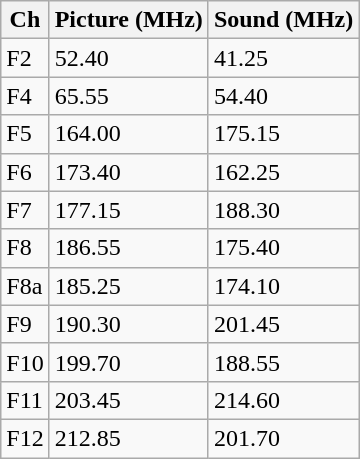<table class="wikitable">
<tr>
<th>Ch</th>
<th>Picture (MHz)</th>
<th>Sound (MHz)</th>
</tr>
<tr>
<td>F2</td>
<td>52.40</td>
<td>41.25</td>
</tr>
<tr>
<td>F4</td>
<td>65.55</td>
<td>54.40</td>
</tr>
<tr>
<td>F5</td>
<td>164.00</td>
<td>175.15</td>
</tr>
<tr>
<td>F6</td>
<td>173.40</td>
<td>162.25</td>
</tr>
<tr>
<td>F7</td>
<td>177.15</td>
<td>188.30</td>
</tr>
<tr>
<td>F8</td>
<td>186.55</td>
<td>175.40</td>
</tr>
<tr>
<td>F8a</td>
<td>185.25</td>
<td>174.10</td>
</tr>
<tr>
<td>F9</td>
<td>190.30</td>
<td>201.45</td>
</tr>
<tr>
<td>F10</td>
<td>199.70</td>
<td>188.55</td>
</tr>
<tr>
<td>F11</td>
<td>203.45</td>
<td>214.60</td>
</tr>
<tr>
<td>F12</td>
<td>212.85</td>
<td>201.70</td>
</tr>
</table>
